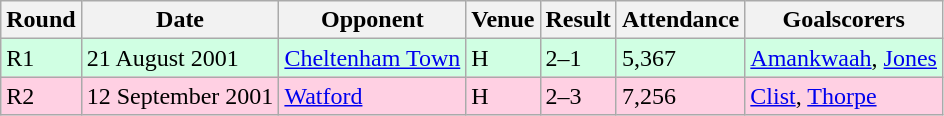<table class="wikitable">
<tr>
<th>Round</th>
<th>Date</th>
<th>Opponent</th>
<th>Venue</th>
<th>Result</th>
<th>Attendance</th>
<th>Goalscorers</th>
</tr>
<tr style="background-color: #d0ffe3;">
<td>R1</td>
<td>21 August 2001</td>
<td><a href='#'>Cheltenham Town</a></td>
<td>H</td>
<td>2–1</td>
<td>5,367</td>
<td><a href='#'>Amankwaah</a>, <a href='#'>Jones</a></td>
</tr>
<tr style="background-color: #ffd0e3;">
<td>R2</td>
<td>12 September 2001</td>
<td><a href='#'>Watford</a></td>
<td>H</td>
<td>2–3</td>
<td>7,256</td>
<td><a href='#'>Clist</a>, <a href='#'>Thorpe</a></td>
</tr>
</table>
